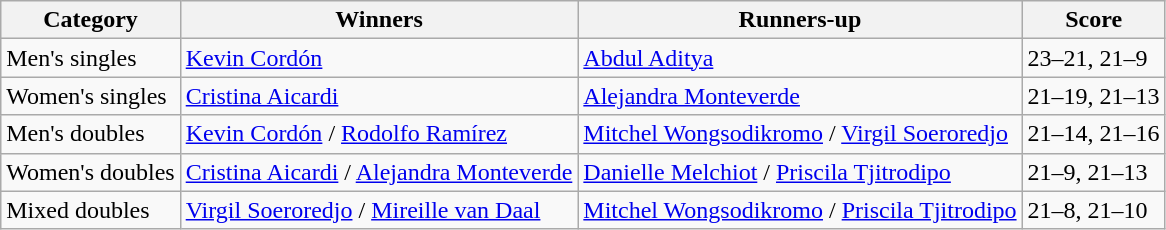<table class=wikitable style="white-space:nowrap;">
<tr>
<th>Category</th>
<th>Winners</th>
<th>Runners-up</th>
<th>Score</th>
</tr>
<tr>
<td>Men's singles</td>
<td>  <a href='#'>Kevin Cordón</a></td>
<td>  <a href='#'>Abdul Aditya</a></td>
<td>23–21, 21–9</td>
</tr>
<tr>
<td>Women's singles</td>
<td>  <a href='#'>Cristina Aicardi</a></td>
<td>  <a href='#'>Alejandra Monteverde</a></td>
<td>21–19, 21–13</td>
</tr>
<tr>
<td>Men's doubles</td>
<td>  <a href='#'>Kevin Cordón</a> / <a href='#'>Rodolfo Ramírez</a></td>
<td>  <a href='#'>Mitchel Wongsodikromo</a> / <a href='#'>Virgil Soeroredjo</a></td>
<td>21–14, 21–16</td>
</tr>
<tr>
<td>Women's doubles</td>
<td>  <a href='#'>Cristina Aicardi</a> / <a href='#'>Alejandra Monteverde</a></td>
<td>  <a href='#'>Danielle Melchiot</a> / <a href='#'>Priscila Tjitrodipo</a></td>
<td>21–9, 21–13</td>
</tr>
<tr>
<td>Mixed doubles</td>
<td>  <a href='#'>Virgil Soeroredjo</a> / <a href='#'>Mireille van Daal</a></td>
<td>  <a href='#'>Mitchel Wongsodikromo</a> / <a href='#'>Priscila Tjitrodipo</a></td>
<td>21–8, 21–10</td>
</tr>
</table>
